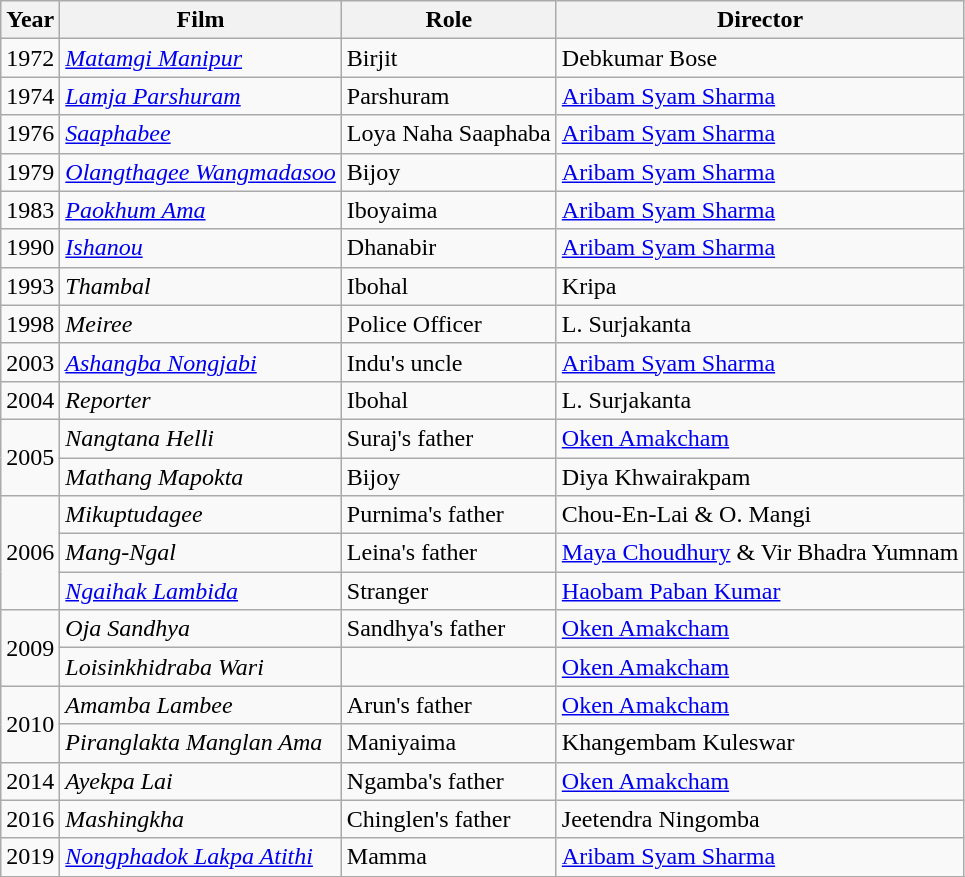<table class="wikitable sortable">
<tr>
<th>Year</th>
<th>Film</th>
<th>Role</th>
<th>Director</th>
</tr>
<tr>
<td>1972</td>
<td><em><a href='#'>Matamgi Manipur</a></em></td>
<td>Birjit</td>
<td>Debkumar Bose</td>
</tr>
<tr>
<td>1974</td>
<td><em><a href='#'>Lamja Parshuram</a></em></td>
<td>Parshuram</td>
<td><a href='#'>Aribam Syam Sharma</a></td>
</tr>
<tr>
<td>1976</td>
<td><em><a href='#'>Saaphabee</a></em></td>
<td>Loya Naha Saaphaba</td>
<td><a href='#'>Aribam Syam Sharma</a></td>
</tr>
<tr>
<td>1979</td>
<td><em><a href='#'>Olangthagee Wangmadasoo</a></em></td>
<td>Bijoy</td>
<td><a href='#'>Aribam Syam Sharma</a></td>
</tr>
<tr>
<td>1983</td>
<td><em><a href='#'>Paokhum Ama</a></em></td>
<td>Iboyaima</td>
<td><a href='#'>Aribam Syam Sharma</a></td>
</tr>
<tr>
<td>1990</td>
<td><em><a href='#'>Ishanou</a></em></td>
<td>Dhanabir</td>
<td><a href='#'>Aribam Syam Sharma</a></td>
</tr>
<tr>
<td>1993</td>
<td><em>Thambal</em></td>
<td>Ibohal</td>
<td>Kripa</td>
</tr>
<tr>
<td>1998</td>
<td><em>Meiree</em></td>
<td>Police Officer</td>
<td>L. Surjakanta</td>
</tr>
<tr>
<td>2003</td>
<td><em><a href='#'>Ashangba Nongjabi</a></em></td>
<td>Indu's uncle</td>
<td><a href='#'>Aribam Syam Sharma</a></td>
</tr>
<tr>
<td>2004</td>
<td><em>Reporter</em></td>
<td>Ibohal</td>
<td>L. Surjakanta</td>
</tr>
<tr>
<td rowspan="2">2005</td>
<td><em>Nangtana Helli</em></td>
<td>Suraj's father</td>
<td><a href='#'>Oken Amakcham</a></td>
</tr>
<tr>
<td><em>Mathang Mapokta</em></td>
<td>Bijoy</td>
<td>Diya Khwairakpam</td>
</tr>
<tr>
<td rowspan="3">2006</td>
<td><em>Mikuptudagee</em></td>
<td>Purnima's father</td>
<td>Chou-En-Lai & O. Mangi</td>
</tr>
<tr>
<td><em>Mang-Ngal</em></td>
<td>Leina's father</td>
<td><a href='#'>Maya Choudhury</a> & Vir Bhadra Yumnam</td>
</tr>
<tr>
<td><em><a href='#'>Ngaihak Lambida</a></em></td>
<td>Stranger</td>
<td><a href='#'>Haobam Paban Kumar</a></td>
</tr>
<tr>
<td rowspan="2">2009</td>
<td><em>Oja Sandhya</em></td>
<td>Sandhya's father</td>
<td><a href='#'>Oken Amakcham</a></td>
</tr>
<tr>
<td><em>Loisinkhidraba Wari</em></td>
<td></td>
<td><a href='#'>Oken Amakcham</a></td>
</tr>
<tr>
<td rowspan="2">2010</td>
<td><em>Amamba Lambee</em></td>
<td>Arun's father</td>
<td><a href='#'>Oken Amakcham</a></td>
</tr>
<tr>
<td><em>Piranglakta Manglan Ama</em></td>
<td>Maniyaima</td>
<td>Khangembam Kuleswar</td>
</tr>
<tr>
<td>2014</td>
<td><em>Ayekpa Lai</em></td>
<td>Ngamba's father</td>
<td><a href='#'>Oken Amakcham</a></td>
</tr>
<tr>
<td>2016</td>
<td><em>Mashingkha</em></td>
<td>Chinglen's father</td>
<td>Jeetendra Ningomba</td>
</tr>
<tr>
<td>2019</td>
<td><em><a href='#'>Nongphadok Lakpa Atithi</a></em></td>
<td>Mamma</td>
<td><a href='#'>Aribam Syam Sharma</a></td>
</tr>
<tr>
</tr>
</table>
